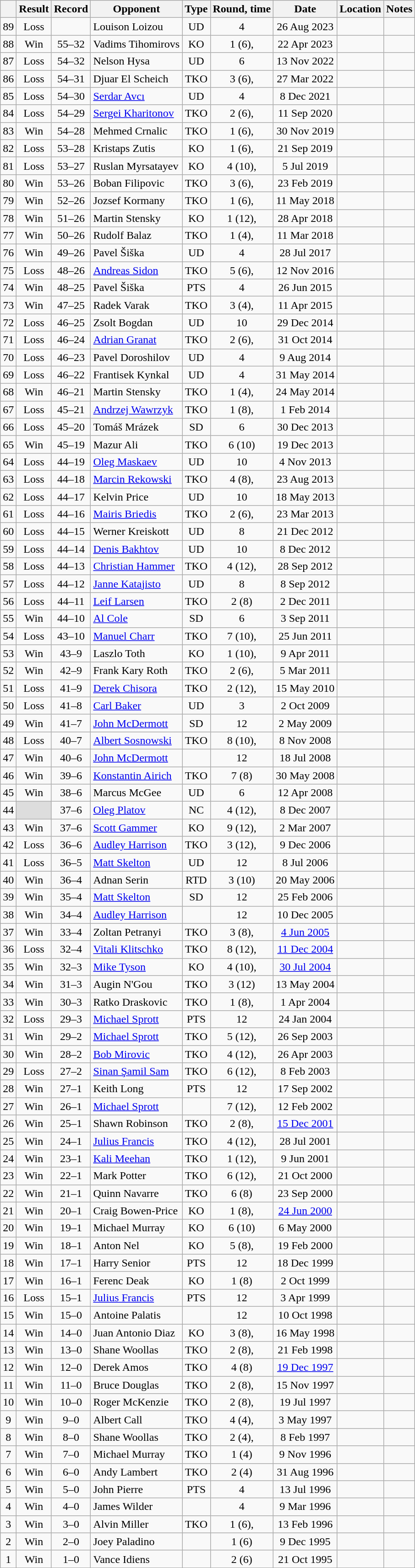<table class="wikitable" style="text-align:center">
<tr>
<th></th>
<th>Result</th>
<th>Record</th>
<th>Opponent</th>
<th>Type</th>
<th>Round, time</th>
<th>Date</th>
<th>Location</th>
<th>Notes</th>
</tr>
<tr>
<td>89</td>
<td>Loss</td>
<td></td>
<td style="text-align:left;">Louison Loizou</td>
<td>UD</td>
<td>4</td>
<td>26 Aug 2023</td>
<td style="text-align:left;"></td>
<td></td>
</tr>
<tr>
<td>88</td>
<td>Win</td>
<td>55–32 </td>
<td style="text-align:left;">Vadims Tihomirovs</td>
<td>KO</td>
<td>1 (6), </td>
<td>22 Apr 2023</td>
<td style="text-align:left;"></td>
<td></td>
</tr>
<tr>
<td>87</td>
<td>Loss</td>
<td>54–32 </td>
<td style="text-align:left;">Nelson Hysa</td>
<td>UD</td>
<td>6</td>
<td>13 Nov 2022</td>
<td style="text-align:left;"></td>
<td></td>
</tr>
<tr>
<td>86</td>
<td>Loss</td>
<td>54–31 </td>
<td style="text-align:left;">Djuar El Scheich</td>
<td>TKO</td>
<td>3 (6), </td>
<td>27 Mar 2022</td>
<td style="text-align:left;"></td>
<td></td>
</tr>
<tr>
<td>85</td>
<td>Loss</td>
<td>54–30 </td>
<td style="text-align:left;"><a href='#'>Serdar Avcı</a></td>
<td>UD</td>
<td>4</td>
<td>8 Dec 2021</td>
<td style="text-align:left;"></td>
<td></td>
</tr>
<tr>
<td>84</td>
<td>Loss</td>
<td>54–29 </td>
<td style="text-align:left;"><a href='#'>Sergei Kharitonov</a></td>
<td>TKO</td>
<td>2 (6), </td>
<td>11 Sep 2020</td>
<td style="text-align:left;"></td>
<td></td>
</tr>
<tr>
<td>83</td>
<td>Win</td>
<td>54–28 </td>
<td style="text-align:left;">Mehmed Crnalic</td>
<td>TKO</td>
<td>1 (6), </td>
<td>30 Nov 2019</td>
<td style="text-align:left;"></td>
<td></td>
</tr>
<tr>
<td>82</td>
<td>Loss</td>
<td>53–28 </td>
<td style="text-align:left;">Kristaps Zutis</td>
<td>KO</td>
<td>1 (6), </td>
<td>21 Sep 2019</td>
<td style="text-align:left;"></td>
<td></td>
</tr>
<tr>
<td>81</td>
<td>Loss</td>
<td>53–27 </td>
<td style="text-align:left;">Ruslan Myrsatayev</td>
<td>KO</td>
<td>4 (10), </td>
<td>5 Jul 2019</td>
<td style="text-align:left;"></td>
<td></td>
</tr>
<tr>
<td>80</td>
<td>Win</td>
<td>53–26 </td>
<td style="text-align:left;">Boban Filipovic</td>
<td>TKO</td>
<td>3 (6), </td>
<td>23 Feb 2019</td>
<td style="text-align:left;"></td>
<td></td>
</tr>
<tr>
<td>79</td>
<td>Win</td>
<td>52–26 </td>
<td style="text-align:left;">Jozsef Kormany</td>
<td>TKO</td>
<td>1 (6), </td>
<td>11 May 2018</td>
<td style="text-align:left;"></td>
<td></td>
</tr>
<tr>
<td>78</td>
<td>Win</td>
<td>51–26 </td>
<td style="text-align:left;">Martin Stensky</td>
<td>KO</td>
<td>1 (12), </td>
<td>28 Apr 2018</td>
<td style="text-align:left;"></td>
<td style="text-align:left;"></td>
</tr>
<tr>
<td>77</td>
<td>Win</td>
<td>50–26 </td>
<td style="text-align:left;">Rudolf Balaz</td>
<td>TKO</td>
<td>1 (4), </td>
<td>11 Mar 2018</td>
<td style="text-align:left;"></td>
<td></td>
</tr>
<tr>
<td>76</td>
<td>Win</td>
<td>49–26 </td>
<td style="text-align:left;">Pavel Šiška</td>
<td>UD</td>
<td>4</td>
<td>28 Jul 2017</td>
<td style="text-align:left;"></td>
<td></td>
</tr>
<tr>
<td>75</td>
<td>Loss</td>
<td>48–26 </td>
<td style="text-align:left;"><a href='#'>Andreas Sidon</a></td>
<td>TKO</td>
<td>5 (6), </td>
<td>12 Nov 2016</td>
<td style="text-align:left;"></td>
<td></td>
</tr>
<tr>
<td>74</td>
<td>Win</td>
<td>48–25 </td>
<td style="text-align:left;">Pavel Šiška</td>
<td>PTS</td>
<td>4</td>
<td>26 Jun 2015</td>
<td style="text-align:left;"></td>
<td></td>
</tr>
<tr>
<td>73</td>
<td>Win</td>
<td>47–25 </td>
<td style="text-align:left;">Radek Varak</td>
<td>TKO</td>
<td>3 (4), </td>
<td>11 Apr 2015</td>
<td style="text-align:left;"></td>
<td></td>
</tr>
<tr>
<td>72</td>
<td>Loss</td>
<td>46–25 </td>
<td style="text-align:left;">Zsolt Bogdan</td>
<td>UD</td>
<td>10</td>
<td>29 Dec 2014</td>
<td style="text-align:left;"></td>
<td style="text-align:left;"></td>
</tr>
<tr>
<td>71</td>
<td>Loss</td>
<td>46–24 </td>
<td style="text-align:left;"><a href='#'>Adrian Granat</a></td>
<td>TKO</td>
<td>2 (6), </td>
<td>31 Oct 2014</td>
<td style="text-align:left;"></td>
<td></td>
</tr>
<tr>
<td>70</td>
<td>Loss</td>
<td>46–23 </td>
<td style="text-align:left;">Pavel Doroshilov</td>
<td>UD</td>
<td>4</td>
<td>9 Aug 2014</td>
<td style="text-align:left;"></td>
<td></td>
</tr>
<tr>
<td>69</td>
<td>Loss</td>
<td>46–22 </td>
<td style="text-align:left;">Frantisek Kynkal</td>
<td>UD</td>
<td>4</td>
<td>31 May 2014</td>
<td style="text-align:left;"></td>
<td></td>
</tr>
<tr>
<td>68</td>
<td>Win</td>
<td>46–21 </td>
<td style="text-align:left;">Martin Stensky</td>
<td>TKO</td>
<td>1 (4), </td>
<td>24 May 2014</td>
<td style="text-align:left;"></td>
<td></td>
</tr>
<tr>
<td>67</td>
<td>Loss</td>
<td>45–21 </td>
<td style="text-align:left;"><a href='#'>Andrzej Wawrzyk</a></td>
<td>TKO</td>
<td>1 (8), </td>
<td>1 Feb 2014</td>
<td style="text-align:left;"></td>
<td></td>
</tr>
<tr>
<td>66</td>
<td>Loss</td>
<td>45–20 </td>
<td style="text-align:left;">Tomáš Mrázek</td>
<td>SD</td>
<td>6</td>
<td>30 Dec 2013</td>
<td style="text-align:left;"></td>
<td></td>
</tr>
<tr>
<td>65</td>
<td>Win</td>
<td>45–19 </td>
<td style="text-align:left;">Mazur Ali</td>
<td>TKO</td>
<td>6 (10)</td>
<td>19 Dec 2013</td>
<td style="text-align:left;"></td>
<td></td>
</tr>
<tr>
<td>64</td>
<td>Loss</td>
<td>44–19 </td>
<td style="text-align:left;"><a href='#'>Oleg Maskaev</a></td>
<td>UD</td>
<td>10</td>
<td>4 Nov 2013</td>
<td style="text-align:left;"></td>
<td></td>
</tr>
<tr>
<td>63</td>
<td>Loss</td>
<td>44–18 </td>
<td style="text-align:left;"><a href='#'>Marcin Rekowski</a></td>
<td>TKO</td>
<td>4 (8), </td>
<td>23 Aug 2013</td>
<td style="text-align:left;"></td>
<td></td>
</tr>
<tr>
<td>62</td>
<td>Loss</td>
<td>44–17 </td>
<td style="text-align:left;">Kelvin Price</td>
<td>UD</td>
<td>10</td>
<td>18 May 2013</td>
<td style="text-align:left;"></td>
<td style="text-align:left;"></td>
</tr>
<tr>
<td>61</td>
<td>Loss</td>
<td>44–16 </td>
<td style="text-align:left;"><a href='#'>Mairis Briedis</a></td>
<td>TKO</td>
<td>2 (6), </td>
<td>23 Mar 2013</td>
<td style="text-align:left;"></td>
<td></td>
</tr>
<tr>
<td>60</td>
<td>Loss</td>
<td>44–15 </td>
<td style="text-align:left;">Werner Kreiskott</td>
<td>UD</td>
<td>8</td>
<td>21 Dec 2012</td>
<td style="text-align:left;"></td>
<td></td>
</tr>
<tr>
<td>59</td>
<td>Loss</td>
<td>44–14 </td>
<td style="text-align:left;"><a href='#'>Denis Bakhtov</a></td>
<td>UD</td>
<td>10</td>
<td>8 Dec 2012</td>
<td style="text-align:left;"></td>
<td style="text-align:left;"></td>
</tr>
<tr>
<td>58</td>
<td>Loss</td>
<td>44–13 </td>
<td style="text-align:left;"><a href='#'>Christian Hammer</a></td>
<td>TKO</td>
<td>4 (12), </td>
<td>28 Sep 2012</td>
<td style="text-align:left;"></td>
<td style="text-align:left;"></td>
</tr>
<tr>
<td>57</td>
<td>Loss</td>
<td>44–12 </td>
<td style="text-align:left;"><a href='#'>Janne Katajisto</a></td>
<td>UD</td>
<td>8</td>
<td>8 Sep 2012</td>
<td style="text-align:left;"></td>
<td></td>
</tr>
<tr>
<td>56</td>
<td>Loss</td>
<td>44–11 </td>
<td style="text-align:left;"><a href='#'>Leif Larsen</a></td>
<td>TKO</td>
<td>2 (8)</td>
<td>2 Dec 2011</td>
<td style="text-align:left;"></td>
<td></td>
</tr>
<tr>
<td>55</td>
<td>Win</td>
<td>44–10 </td>
<td style="text-align:left;"><a href='#'>Al Cole</a></td>
<td>SD</td>
<td>6</td>
<td>3 Sep 2011</td>
<td style="text-align:left;"></td>
<td></td>
</tr>
<tr>
<td>54</td>
<td>Loss</td>
<td>43–10 </td>
<td style="text-align:left;"><a href='#'>Manuel Charr</a></td>
<td>TKO</td>
<td>7 (10), </td>
<td>25 Jun 2011</td>
<td style="text-align:left;"></td>
<td></td>
</tr>
<tr>
<td>53</td>
<td>Win</td>
<td>43–9 </td>
<td style="text-align:left;">Laszlo Toth</td>
<td>KO</td>
<td>1 (10), </td>
<td>9 Apr 2011</td>
<td style="text-align:left;"></td>
<td></td>
</tr>
<tr>
<td>52</td>
<td>Win</td>
<td>42–9 </td>
<td style="text-align:left;">Frank Kary Roth</td>
<td>TKO</td>
<td>2 (6), </td>
<td>5 Mar 2011</td>
<td style="text-align:left;"></td>
<td></td>
</tr>
<tr>
<td>51</td>
<td>Loss</td>
<td>41–9 </td>
<td style="text-align:left;"><a href='#'>Derek Chisora</a></td>
<td>TKO</td>
<td>2 (12), </td>
<td>15 May 2010</td>
<td style="text-align:left;"></td>
<td style="text-align:left;"></td>
</tr>
<tr>
<td>50</td>
<td>Loss</td>
<td>41–8 </td>
<td style="text-align:left;"><a href='#'>Carl Baker</a></td>
<td>UD</td>
<td>3</td>
<td>2 Oct 2009</td>
<td style="text-align:left;"></td>
<td style="text-align:left;"></td>
</tr>
<tr>
<td>49</td>
<td>Win</td>
<td>41–7 </td>
<td style="text-align:left;"><a href='#'>John McDermott</a></td>
<td>SD</td>
<td>12</td>
<td>2 May 2009</td>
<td style="text-align:left;"></td>
<td style="text-align:left;"></td>
</tr>
<tr>
<td>48</td>
<td>Loss</td>
<td>40–7 </td>
<td style="text-align:left;"><a href='#'>Albert Sosnowski</a></td>
<td>TKO</td>
<td>8 (10), </td>
<td>8 Nov 2008</td>
<td style="text-align:left;"></td>
<td></td>
</tr>
<tr>
<td>47</td>
<td>Win</td>
<td>40–6 </td>
<td style="text-align:left;"><a href='#'>John McDermott</a></td>
<td></td>
<td>12</td>
<td>18 Jul 2008</td>
<td style="text-align:left;"></td>
<td style="text-align:left;"></td>
</tr>
<tr>
<td>46</td>
<td>Win</td>
<td>39–6 </td>
<td style="text-align:left;"><a href='#'>Konstantin Airich</a></td>
<td>TKO</td>
<td>7 (8)</td>
<td>30 May 2008</td>
<td style="text-align:left;"></td>
<td></td>
</tr>
<tr>
<td>45</td>
<td>Win</td>
<td>38–6 </td>
<td style="text-align:left;">Marcus McGee</td>
<td>UD</td>
<td>6</td>
<td>12 Apr 2008</td>
<td style="text-align:left;"></td>
<td></td>
</tr>
<tr>
<td>44</td>
<td style="background:#DDD"></td>
<td>37–6 </td>
<td style="text-align:left;"><a href='#'>Oleg Platov</a></td>
<td>NC</td>
<td>4 (12), </td>
<td>8 Dec 2007</td>
<td style="text-align:left;"></td>
<td style="text-align:left;"></td>
</tr>
<tr>
<td>43</td>
<td>Win</td>
<td>37–6</td>
<td style="text-align:left;"><a href='#'>Scott Gammer</a></td>
<td>KO</td>
<td>9 (12), </td>
<td>2 Mar 2007</td>
<td style="text-align:left;"></td>
<td style="text-align:left;"></td>
</tr>
<tr>
<td>42</td>
<td>Loss</td>
<td>36–6</td>
<td style="text-align:left;"><a href='#'>Audley Harrison</a></td>
<td>TKO</td>
<td>3 (12), </td>
<td>9 Dec 2006</td>
<td style="text-align:left;"></td>
<td></td>
</tr>
<tr>
<td>41</td>
<td>Loss</td>
<td>36–5</td>
<td style="text-align:left;"><a href='#'>Matt Skelton</a></td>
<td>UD</td>
<td>12</td>
<td>8 Jul 2006</td>
<td style="text-align:left;"></td>
<td style="text-align:left;"></td>
</tr>
<tr>
<td>40</td>
<td>Win</td>
<td>36–4</td>
<td style="text-align:left;">Adnan Serin</td>
<td>RTD</td>
<td>3 (10)</td>
<td>20 May 2006</td>
<td style="text-align:left;"></td>
<td></td>
</tr>
<tr>
<td>39</td>
<td>Win</td>
<td>35–4</td>
<td style="text-align:left;"><a href='#'>Matt Skelton</a></td>
<td>SD</td>
<td>12</td>
<td>25 Feb 2006</td>
<td style="text-align:left;"></td>
<td style="text-align:left;"></td>
</tr>
<tr>
<td>38</td>
<td>Win</td>
<td>34–4</td>
<td style="text-align:left;"><a href='#'>Audley Harrison</a></td>
<td></td>
<td>12</td>
<td>10 Dec 2005</td>
<td style="text-align:left;"></td>
<td style="text-align:left;"></td>
</tr>
<tr>
<td>37</td>
<td>Win</td>
<td>33–4</td>
<td style="text-align:left;">Zoltan Petranyi</td>
<td>TKO</td>
<td>3 (8), </td>
<td><a href='#'>4 Jun 2005</a></td>
<td style="text-align:left;"></td>
<td></td>
</tr>
<tr>
<td>36</td>
<td>Loss</td>
<td>32–4</td>
<td style="text-align:left;"><a href='#'>Vitali Klitschko</a></td>
<td>TKO</td>
<td>8 (12), </td>
<td><a href='#'>11 Dec 2004</a></td>
<td style="text-align:left;"></td>
<td style="text-align:left;"></td>
</tr>
<tr>
<td>35</td>
<td>Win</td>
<td>32–3</td>
<td style="text-align:left;"><a href='#'>Mike Tyson</a></td>
<td>KO</td>
<td>4 (10), </td>
<td><a href='#'>30 Jul 2004</a></td>
<td style="text-align:left;"></td>
<td></td>
</tr>
<tr>
<td>34</td>
<td>Win</td>
<td>31–3</td>
<td style="text-align:left;">Augin N'Gou</td>
<td>TKO</td>
<td>3 (12)</td>
<td>13 May 2004</td>
<td style="text-align:left;"></td>
<td style="text-align:left;"></td>
</tr>
<tr>
<td>33</td>
<td>Win</td>
<td>30–3</td>
<td style="text-align:left;">Ratko Draskovic</td>
<td>TKO</td>
<td>1 (8), </td>
<td>1 Apr 2004</td>
<td style="text-align:left;"></td>
<td></td>
</tr>
<tr>
<td>32</td>
<td>Loss</td>
<td>29–3</td>
<td style="text-align:left;"><a href='#'>Michael Sprott</a></td>
<td>PTS</td>
<td>12</td>
<td>24 Jan 2004</td>
<td style="text-align:left;"></td>
<td style="text-align:left;"></td>
</tr>
<tr>
<td>31</td>
<td>Win</td>
<td>29–2</td>
<td style="text-align:left;"><a href='#'>Michael Sprott</a></td>
<td>TKO</td>
<td>5 (12), </td>
<td>26 Sep 2003</td>
<td style="text-align:left;"></td>
<td style="text-align:left;"></td>
</tr>
<tr>
<td>30</td>
<td>Win</td>
<td>28–2</td>
<td style="text-align:left;"><a href='#'>Bob Mirovic</a></td>
<td>TKO</td>
<td>4 (12), </td>
<td>26 Apr 2003</td>
<td style="text-align:left;"></td>
<td style="text-align:left;"></td>
</tr>
<tr>
<td>29</td>
<td>Loss</td>
<td>27–2</td>
<td style="text-align:left;"><a href='#'>Sinan Şamil Sam</a></td>
<td>TKO</td>
<td>6 (12), </td>
<td>8 Feb 2003</td>
<td style="text-align:left;"></td>
<td style="text-align:left;"></td>
</tr>
<tr>
<td>28</td>
<td>Win</td>
<td>27–1</td>
<td style="text-align:left;">Keith Long</td>
<td>PTS</td>
<td>12</td>
<td>17 Sep 2002</td>
<td style="text-align:left;"></td>
<td style="text-align:left;"></td>
</tr>
<tr>
<td>27</td>
<td>Win</td>
<td>26–1</td>
<td style="text-align:left;"><a href='#'>Michael Sprott</a></td>
<td></td>
<td>7 (12), </td>
<td>12 Feb 2002</td>
<td style="text-align:left;"></td>
<td style="text-align:left;"></td>
</tr>
<tr>
<td>26</td>
<td>Win</td>
<td>25–1</td>
<td style="text-align:left;">Shawn Robinson</td>
<td>TKO</td>
<td>2 (8), </td>
<td><a href='#'>15 Dec 2001</a></td>
<td style="text-align:left;"></td>
<td></td>
</tr>
<tr>
<td>25</td>
<td>Win</td>
<td>24–1</td>
<td style="text-align:left;"><a href='#'>Julius Francis</a></td>
<td>TKO</td>
<td>4 (12), </td>
<td>28 Jul 2001</td>
<td style="text-align:left;"></td>
<td style="text-align:left;"></td>
</tr>
<tr>
<td>24</td>
<td>Win</td>
<td>23–1</td>
<td style="text-align:left;"><a href='#'>Kali Meehan</a></td>
<td>TKO</td>
<td>1 (12), </td>
<td>9 Jun 2001</td>
<td style="text-align:left;"></td>
<td style="text-align:left;"></td>
</tr>
<tr>
<td>23</td>
<td>Win</td>
<td>22–1</td>
<td style="text-align:left;">Mark Potter</td>
<td>TKO</td>
<td>6 (12), </td>
<td>21 Oct 2000</td>
<td style="text-align:left;"></td>
<td style="text-align:left;"></td>
</tr>
<tr>
<td>22</td>
<td>Win</td>
<td>21–1</td>
<td style="text-align:left;">Quinn Navarre</td>
<td>TKO</td>
<td>6 (8)</td>
<td>23 Sep 2000</td>
<td style="text-align:left;"></td>
<td></td>
</tr>
<tr>
<td>21</td>
<td>Win</td>
<td>20–1</td>
<td style="text-align:left;">Craig Bowen-Price</td>
<td>KO</td>
<td>1 (8), </td>
<td><a href='#'>24 Jun 2000</a></td>
<td style="text-align:left;"></td>
<td></td>
</tr>
<tr>
<td>20</td>
<td>Win</td>
<td>19–1</td>
<td style="text-align:left;">Michael Murray</td>
<td>KO</td>
<td>6 (10)</td>
<td>6 May 2000</td>
<td style="text-align:left;"></td>
<td></td>
</tr>
<tr>
<td>19</td>
<td>Win</td>
<td>18–1</td>
<td style="text-align:left;">Anton Nel</td>
<td>KO</td>
<td>5 (8), </td>
<td>19 Feb 2000</td>
<td style="text-align:left;"></td>
<td></td>
</tr>
<tr>
<td>18</td>
<td>Win</td>
<td>17–1</td>
<td style="text-align:left;">Harry Senior</td>
<td>PTS</td>
<td>12</td>
<td>18 Dec 1999</td>
<td style="text-align:left;"></td>
<td style="text-align:left;"></td>
</tr>
<tr>
<td>17</td>
<td>Win</td>
<td>16–1</td>
<td style="text-align:left;">Ferenc Deak</td>
<td>KO</td>
<td>1 (8)</td>
<td>2 Oct 1999</td>
<td style="text-align:left;"></td>
<td></td>
</tr>
<tr>
<td>16</td>
<td>Loss</td>
<td>15–1</td>
<td style="text-align:left;"><a href='#'>Julius Francis</a></td>
<td>PTS</td>
<td>12</td>
<td>3 Apr 1999</td>
<td style="text-align:left;"></td>
<td style="text-align:left;"></td>
</tr>
<tr>
<td>15</td>
<td>Win</td>
<td>15–0</td>
<td style="text-align:left;">Antoine Palatis</td>
<td></td>
<td>12</td>
<td>10 Oct 1998</td>
<td style="text-align:left;"></td>
<td style="text-align:left;"></td>
</tr>
<tr>
<td>14</td>
<td>Win</td>
<td>14–0</td>
<td style="text-align:left;">Juan Antonio Diaz</td>
<td>KO</td>
<td>3 (8), </td>
<td>16 May 1998</td>
<td style="text-align:left;"></td>
<td></td>
</tr>
<tr>
<td>13</td>
<td>Win</td>
<td>13–0</td>
<td style="text-align:left;">Shane Woollas</td>
<td>TKO</td>
<td>2 (8), </td>
<td>21 Feb 1998</td>
<td style="text-align:left;"></td>
<td></td>
</tr>
<tr>
<td>12</td>
<td>Win</td>
<td>12–0</td>
<td style="text-align:left;">Derek Amos</td>
<td>TKO</td>
<td>4 (8)</td>
<td><a href='#'>19 Dec 1997</a></td>
<td style="text-align:left;"></td>
<td></td>
</tr>
<tr>
<td>11</td>
<td>Win</td>
<td>11–0</td>
<td style="text-align:left;">Bruce Douglas</td>
<td>TKO</td>
<td>2 (8), </td>
<td>15 Nov 1997</td>
<td style="text-align:left;"></td>
<td></td>
</tr>
<tr>
<td>10</td>
<td>Win</td>
<td>10–0</td>
<td style="text-align:left;">Roger McKenzie</td>
<td>TKO</td>
<td>2 (8), </td>
<td>19 Jul 1997</td>
<td style="text-align:left;"></td>
<td></td>
</tr>
<tr>
<td>9</td>
<td>Win</td>
<td>9–0</td>
<td style="text-align:left;">Albert Call</td>
<td>TKO</td>
<td>4 (4), </td>
<td>3 May 1997</td>
<td style="text-align:left;"></td>
<td></td>
</tr>
<tr>
<td>8</td>
<td>Win</td>
<td>8–0</td>
<td style="text-align:left;">Shane Woollas</td>
<td>TKO</td>
<td>2 (4), </td>
<td>8 Feb 1997</td>
<td style="text-align:left;"></td>
<td></td>
</tr>
<tr>
<td>7</td>
<td>Win</td>
<td>7–0</td>
<td style="text-align:left;">Michael Murray</td>
<td>TKO</td>
<td>1 (4)</td>
<td>9 Nov 1996</td>
<td style="text-align:left;"></td>
<td></td>
</tr>
<tr>
<td>6</td>
<td>Win</td>
<td>6–0</td>
<td style="text-align:left;">Andy Lambert</td>
<td>TKO</td>
<td>2 (4)</td>
<td>31 Aug 1996</td>
<td style="text-align:left;"></td>
<td></td>
</tr>
<tr>
<td>5</td>
<td>Win</td>
<td>5–0</td>
<td style="text-align:left;">John Pierre</td>
<td>PTS</td>
<td>4</td>
<td>13 Jul 1996</td>
<td style="text-align:left;"></td>
<td></td>
</tr>
<tr>
<td>4</td>
<td>Win</td>
<td>4–0</td>
<td style="text-align:left;">James Wilder</td>
<td></td>
<td>4</td>
<td>9 Mar 1996</td>
<td style="text-align:left;"></td>
<td></td>
</tr>
<tr>
<td>3</td>
<td>Win</td>
<td>3–0</td>
<td style="text-align:left;">Alvin Miller</td>
<td>TKO</td>
<td>1 (6), </td>
<td>13 Feb 1996</td>
<td style="text-align:left;"></td>
<td></td>
</tr>
<tr>
<td>2</td>
<td>Win</td>
<td>2–0</td>
<td style="text-align:left;">Joey Paladino</td>
<td></td>
<td>1 (6)</td>
<td>9 Dec 1995</td>
<td style="text-align:left;"></td>
<td></td>
</tr>
<tr>
<td>1</td>
<td>Win</td>
<td>1–0</td>
<td style="text-align:left;">Vance Idiens</td>
<td></td>
<td>2 (6)</td>
<td>21 Oct 1995</td>
<td style="text-align:left;"></td>
<td></td>
</tr>
</table>
